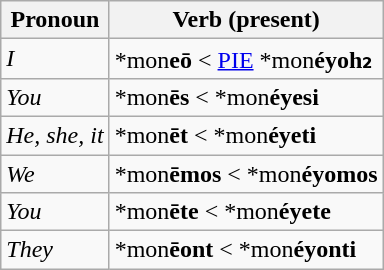<table class="wikitable sortable">
<tr>
<th>Pronoun</th>
<th>Verb (present)</th>
</tr>
<tr>
<td><em>I</em></td>
<td>*mon<strong>eō</strong> < <a href='#'>PIE</a> *mon<strong>éyoh₂</strong></td>
</tr>
<tr>
<td><em>You</em></td>
<td>*mon<strong>ēs</strong> < *mon<strong>éyesi</strong></td>
</tr>
<tr>
<td><em>He, she, it</em></td>
<td>*mon<strong>ēt</strong> < *mon<strong>éyeti</strong></td>
</tr>
<tr>
<td><em>We</em></td>
<td>*mon<strong>ēmos</strong> < *mon<strong>éyomos</strong></td>
</tr>
<tr>
<td><em>You</em></td>
<td>*mon<strong>ēte</strong> < *mon<strong>éyete</strong></td>
</tr>
<tr>
<td><em>They</em></td>
<td>*mon<strong>ēont</strong> < *mon<strong>éyonti</strong></td>
</tr>
</table>
